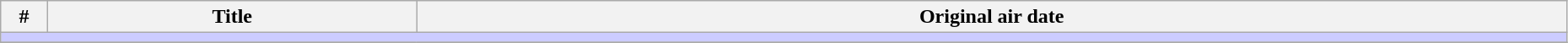<table class="wikitable" style="width:98%;">
<tr>
<th style="width:3%;">#</th>
<th>Title</th>
<th>Original air date</th>
</tr>
<tr>
<td colspan="3" style="background:#ccf;"></td>
</tr>
<tr>
</tr>
</table>
